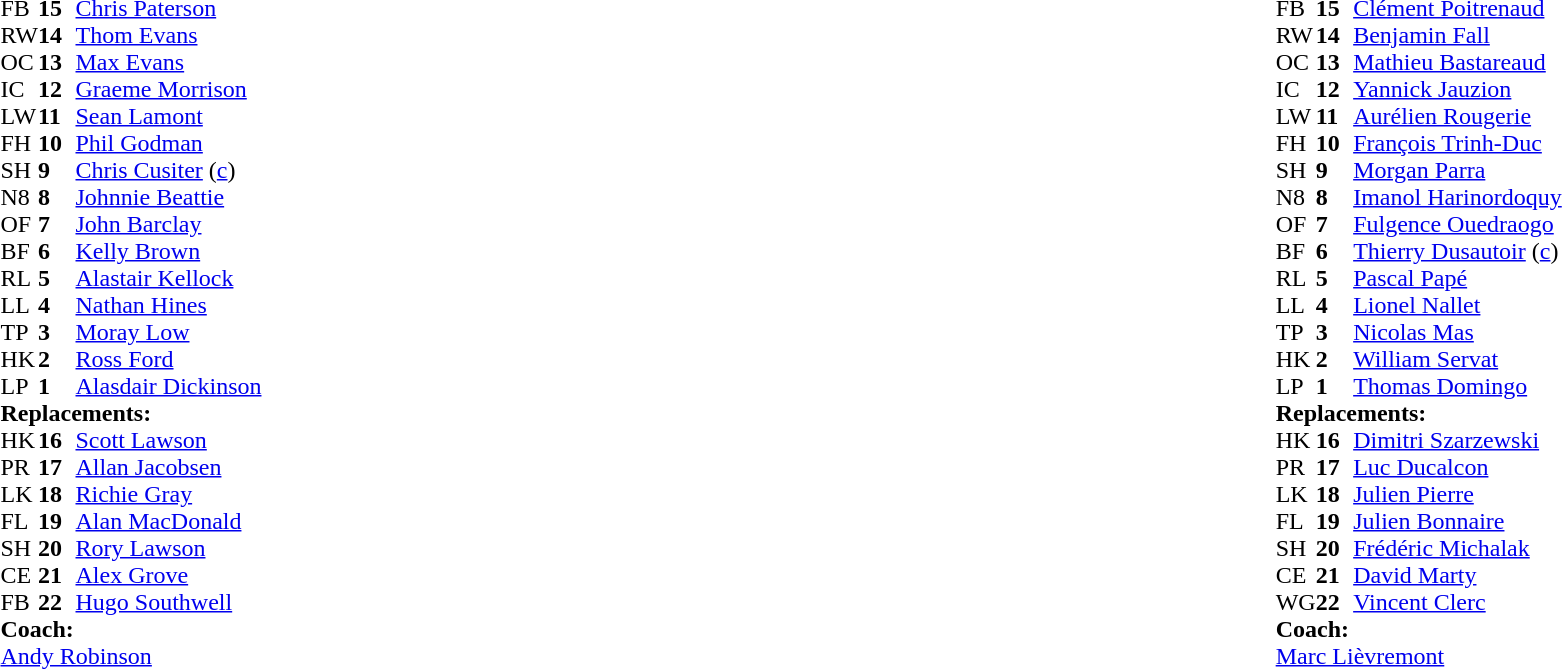<table width="100%">
<tr>
<td valign="top" width="50%"><br><table cellspacing="0" cellpadding="0">
<tr>
<th width="25"></th>
<th width="25"></th>
</tr>
<tr>
<td>FB</td>
<td><strong>15</strong></td>
<td><a href='#'>Chris Paterson</a></td>
</tr>
<tr>
<td>RW</td>
<td><strong>14</strong></td>
<td><a href='#'>Thom Evans</a></td>
</tr>
<tr>
<td>OC</td>
<td><strong>13</strong></td>
<td><a href='#'>Max Evans</a></td>
</tr>
<tr>
<td>IC</td>
<td><strong>12</strong></td>
<td><a href='#'>Graeme Morrison</a></td>
</tr>
<tr>
<td>LW</td>
<td><strong>11</strong></td>
<td><a href='#'>Sean Lamont</a></td>
</tr>
<tr>
<td>FH</td>
<td><strong>10</strong></td>
<td><a href='#'>Phil Godman</a></td>
<td></td>
<td></td>
</tr>
<tr>
<td>SH</td>
<td><strong>9</strong></td>
<td><a href='#'>Chris Cusiter</a> (<a href='#'>c</a>)</td>
</tr>
<tr>
<td>N8</td>
<td><strong>8</strong></td>
<td><a href='#'>Johnnie Beattie</a></td>
</tr>
<tr>
<td>OF</td>
<td><strong>7</strong></td>
<td><a href='#'>John Barclay</a></td>
</tr>
<tr>
<td>BF</td>
<td><strong>6</strong></td>
<td><a href='#'>Kelly Brown</a></td>
</tr>
<tr>
<td>RL</td>
<td><strong>5</strong></td>
<td><a href='#'>Alastair Kellock</a></td>
</tr>
<tr>
<td>LL</td>
<td><strong>4</strong></td>
<td><a href='#'>Nathan Hines</a></td>
<td></td>
<td></td>
</tr>
<tr>
<td>TP</td>
<td><strong>3</strong></td>
<td><a href='#'>Moray Low</a></td>
<td></td>
<td></td>
<td></td>
</tr>
<tr>
<td>HK</td>
<td><strong>2</strong></td>
<td><a href='#'>Ross Ford</a></td>
<td></td>
<td></td>
</tr>
<tr>
<td>LP</td>
<td><strong>1</strong></td>
<td><a href='#'>Alasdair Dickinson</a></td>
<td></td>
<td></td>
<td></td>
</tr>
<tr>
<td colspan="3"><strong>Replacements:</strong></td>
</tr>
<tr>
<td>HK</td>
<td><strong>16</strong></td>
<td><a href='#'>Scott Lawson</a></td>
<td></td>
<td></td>
</tr>
<tr>
<td>PR</td>
<td><strong>17</strong></td>
<td><a href='#'>Allan Jacobsen</a></td>
<td></td>
<td></td>
</tr>
<tr>
<td>LK</td>
<td><strong>18</strong></td>
<td><a href='#'>Richie Gray</a></td>
<td></td>
<td></td>
</tr>
<tr>
<td>FL</td>
<td><strong>19</strong></td>
<td><a href='#'>Alan MacDonald</a></td>
</tr>
<tr>
<td>SH</td>
<td><strong>20</strong></td>
<td><a href='#'>Rory Lawson</a></td>
</tr>
<tr>
<td>CE</td>
<td><strong>21</strong></td>
<td><a href='#'>Alex Grove</a></td>
</tr>
<tr>
<td>FB</td>
<td><strong>22</strong></td>
<td><a href='#'>Hugo Southwell</a></td>
<td></td>
<td></td>
</tr>
<tr>
<td colspan="3"><strong>Coach:</strong></td>
</tr>
<tr>
<td colspan="3"><a href='#'>Andy Robinson</a></td>
</tr>
</table>
</td>
<td style="vertical-align:top"></td>
<td style="vertical-align:top" width="50%"><br><table cellspacing="0" cellpadding="0" align="center">
<tr>
<th width="25"></th>
<th width="25"></th>
</tr>
<tr>
<td>FB</td>
<td><strong>15</strong></td>
<td><a href='#'>Clément Poitrenaud</a></td>
</tr>
<tr>
<td>RW</td>
<td><strong>14</strong></td>
<td><a href='#'>Benjamin Fall</a></td>
</tr>
<tr>
<td>OC</td>
<td><strong>13</strong></td>
<td><a href='#'>Mathieu Bastareaud</a></td>
<td></td>
<td></td>
</tr>
<tr>
<td>IC</td>
<td><strong>12</strong></td>
<td><a href='#'>Yannick Jauzion</a></td>
</tr>
<tr>
<td>LW</td>
<td><strong>11</strong></td>
<td><a href='#'>Aurélien Rougerie</a></td>
<td></td>
<td></td>
</tr>
<tr>
<td>FH</td>
<td><strong>10</strong></td>
<td><a href='#'>François Trinh-Duc</a></td>
</tr>
<tr>
<td>SH</td>
<td><strong>9</strong></td>
<td><a href='#'>Morgan Parra</a></td>
<td></td>
<td></td>
</tr>
<tr>
<td>N8</td>
<td><strong>8</strong></td>
<td><a href='#'>Imanol Harinordoquy</a></td>
</tr>
<tr>
<td>OF</td>
<td><strong>7</strong></td>
<td><a href='#'>Fulgence Ouedraogo</a></td>
</tr>
<tr>
<td>BF</td>
<td><strong>6</strong></td>
<td><a href='#'>Thierry Dusautoir</a> (<a href='#'>c</a>)</td>
<td></td>
<td></td>
</tr>
<tr>
<td>RL</td>
<td><strong>5</strong></td>
<td><a href='#'>Pascal Papé</a></td>
<td></td>
<td></td>
</tr>
<tr>
<td>LL</td>
<td><strong>4</strong></td>
<td><a href='#'>Lionel Nallet</a></td>
</tr>
<tr>
<td>TP</td>
<td><strong>3</strong></td>
<td><a href='#'>Nicolas Mas</a></td>
<td></td>
<td></td>
</tr>
<tr>
<td>HK</td>
<td><strong>2</strong></td>
<td><a href='#'>William Servat</a></td>
<td></td>
<td></td>
</tr>
<tr>
<td>LP</td>
<td><strong>1</strong></td>
<td><a href='#'>Thomas Domingo</a></td>
</tr>
<tr>
<td colspan="3"><strong>Replacements:</strong></td>
</tr>
<tr>
<td>HK</td>
<td><strong>16</strong></td>
<td><a href='#'>Dimitri Szarzewski</a></td>
<td></td>
<td></td>
</tr>
<tr>
<td>PR</td>
<td><strong>17</strong></td>
<td><a href='#'>Luc Ducalcon</a></td>
<td></td>
<td></td>
</tr>
<tr>
<td>LK</td>
<td><strong>18</strong></td>
<td><a href='#'>Julien Pierre</a></td>
<td></td>
<td></td>
</tr>
<tr>
<td>FL</td>
<td><strong>19</strong></td>
<td><a href='#'>Julien Bonnaire</a></td>
<td></td>
<td></td>
</tr>
<tr>
<td>SH</td>
<td><strong>20</strong></td>
<td><a href='#'>Frédéric Michalak</a></td>
<td></td>
<td></td>
</tr>
<tr>
<td>CE</td>
<td><strong>21</strong></td>
<td><a href='#'>David Marty</a></td>
<td></td>
<td></td>
</tr>
<tr>
<td>WG</td>
<td><strong>22</strong></td>
<td><a href='#'>Vincent Clerc</a></td>
<td></td>
<td></td>
</tr>
<tr>
<td colspan="3"><strong>Coach:</strong></td>
</tr>
<tr>
<td colspan="3"><a href='#'>Marc Lièvremont</a></td>
</tr>
</table>
</td>
</tr>
</table>
